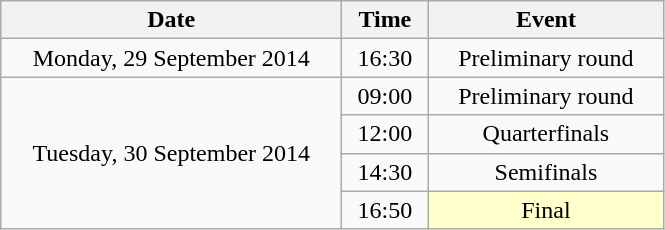<table class = "wikitable" style="text-align:center;">
<tr>
<th width=220>Date</th>
<th width=50>Time</th>
<th width=150>Event</th>
</tr>
<tr>
<td>Monday, 29 September 2014</td>
<td>16:30</td>
<td>Preliminary round</td>
</tr>
<tr>
<td rowspan=4>Tuesday, 30 September 2014</td>
<td>09:00</td>
<td>Preliminary round</td>
</tr>
<tr>
<td>12:00</td>
<td>Quarterfinals</td>
</tr>
<tr>
<td>14:30</td>
<td>Semifinals</td>
</tr>
<tr>
<td>16:50</td>
<td bgcolor=ffffcc>Final</td>
</tr>
</table>
